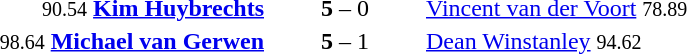<table style="text-align:center">
<tr>
<th width=223></th>
<th width=100></th>
<th width=223></th>
</tr>
<tr>
<td align=right><small><span>90.54</span></small> <strong><a href='#'>Kim Huybrechts</a></strong> </td>
<td><strong>5</strong> – 0</td>
<td align=left> <a href='#'>Vincent van der Voort</a> <small><span>78.89</span></small></td>
</tr>
<tr>
<td align=right><small><span>98.64</span></small> <strong><a href='#'>Michael van Gerwen</a></strong> </td>
<td><strong>5</strong> – 1</td>
<td align=left> <a href='#'>Dean Winstanley</a> <small><span>94.62</span></small></td>
</tr>
</table>
